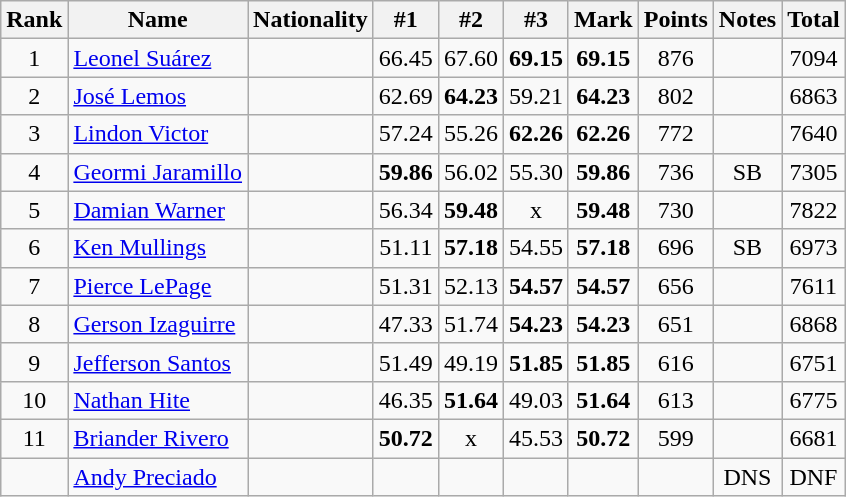<table class="wikitable sortable" style="text-align:center">
<tr>
<th>Rank</th>
<th>Name</th>
<th>Nationality</th>
<th>#1</th>
<th>#2</th>
<th>#3</th>
<th>Mark</th>
<th>Points</th>
<th>Notes</th>
<th>Total</th>
</tr>
<tr>
<td>1</td>
<td align=left><a href='#'>Leonel Suárez</a></td>
<td align=left></td>
<td>66.45</td>
<td>67.60</td>
<td><strong>69.15</strong></td>
<td><strong>69.15</strong></td>
<td>876</td>
<td></td>
<td>7094</td>
</tr>
<tr>
<td>2</td>
<td align=left><a href='#'>José Lemos</a></td>
<td align=left></td>
<td>62.69</td>
<td><strong>64.23</strong></td>
<td>59.21</td>
<td><strong>64.23</strong></td>
<td>802</td>
<td></td>
<td>6863</td>
</tr>
<tr>
<td>3</td>
<td align=left><a href='#'>Lindon Victor</a></td>
<td align=left></td>
<td>57.24</td>
<td>55.26</td>
<td><strong>62.26</strong></td>
<td><strong>62.26</strong></td>
<td>772</td>
<td></td>
<td>7640</td>
</tr>
<tr>
<td>4</td>
<td align=left><a href='#'>Geormi Jaramillo</a></td>
<td align=left></td>
<td><strong>59.86</strong></td>
<td>56.02</td>
<td>55.30</td>
<td><strong>59.86</strong></td>
<td>736</td>
<td>SB</td>
<td>7305</td>
</tr>
<tr>
<td>5</td>
<td align=left><a href='#'>Damian Warner</a></td>
<td align=left></td>
<td>56.34</td>
<td><strong>59.48</strong></td>
<td>x</td>
<td><strong>59.48</strong></td>
<td>730</td>
<td></td>
<td>7822</td>
</tr>
<tr>
<td>6</td>
<td align=left><a href='#'>Ken Mullings</a></td>
<td align=left></td>
<td>51.11</td>
<td><strong>57.18</strong></td>
<td>54.55</td>
<td><strong>57.18</strong></td>
<td>696</td>
<td>SB</td>
<td>6973</td>
</tr>
<tr>
<td>7</td>
<td align=left><a href='#'>Pierce LePage</a></td>
<td align=left></td>
<td>51.31</td>
<td>52.13</td>
<td><strong>54.57</strong></td>
<td><strong>54.57</strong></td>
<td>656</td>
<td></td>
<td>7611</td>
</tr>
<tr>
<td>8</td>
<td align=left><a href='#'>Gerson Izaguirre</a></td>
<td align=left></td>
<td>47.33</td>
<td>51.74</td>
<td><strong>54.23</strong></td>
<td><strong>54.23</strong></td>
<td>651</td>
<td></td>
<td>6868</td>
</tr>
<tr>
<td>9</td>
<td align=left><a href='#'>Jefferson Santos</a></td>
<td align=left></td>
<td>51.49</td>
<td>49.19</td>
<td><strong>51.85</strong></td>
<td><strong>51.85</strong></td>
<td>616</td>
<td></td>
<td>6751</td>
</tr>
<tr>
<td>10</td>
<td align=left><a href='#'>Nathan Hite</a></td>
<td align=left></td>
<td>46.35</td>
<td><strong>51.64</strong></td>
<td>49.03</td>
<td><strong>51.64</strong></td>
<td>613</td>
<td></td>
<td>6775</td>
</tr>
<tr>
<td>11</td>
<td align=left><a href='#'>Briander Rivero</a></td>
<td align=left></td>
<td><strong>50.72</strong></td>
<td>x</td>
<td>45.53</td>
<td><strong>50.72</strong></td>
<td>599</td>
<td></td>
<td>6681</td>
</tr>
<tr>
<td></td>
<td align=left><a href='#'>Andy Preciado</a></td>
<td align=left></td>
<td></td>
<td></td>
<td></td>
<td></td>
<td></td>
<td>DNS</td>
<td>DNF</td>
</tr>
</table>
